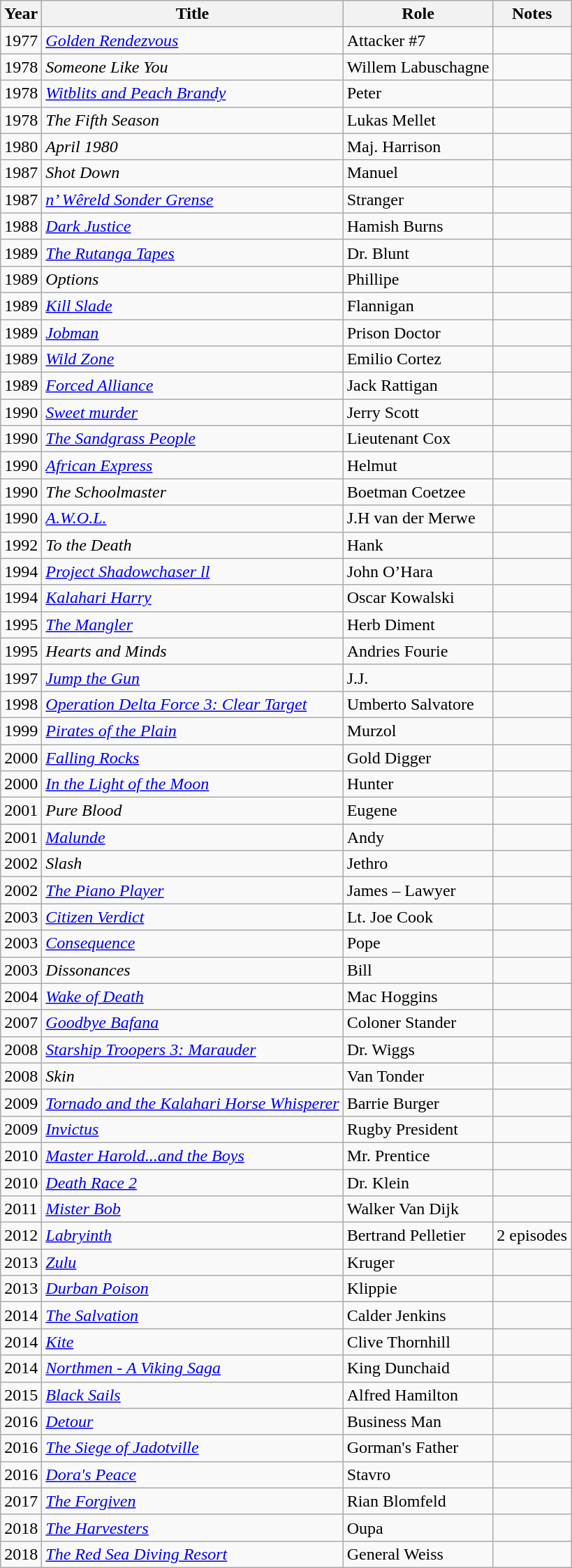<table class="wikitable sortable">
<tr>
<th>Year</th>
<th>Title</th>
<th>Role</th>
<th>Notes</th>
</tr>
<tr>
<td>1977</td>
<td><em><a href='#'>Golden Rendezvous</a></em></td>
<td>Attacker #7</td>
<td></td>
</tr>
<tr>
<td>1978</td>
<td><em>Someone Like You</em></td>
<td>Willem Labuschagne</td>
<td></td>
</tr>
<tr>
<td>1978</td>
<td><em><a href='#'>Witblits and Peach Brandy</a></em></td>
<td>Peter</td>
<td></td>
</tr>
<tr>
<td>1978</td>
<td><em>The Fifth Season</em></td>
<td>Lukas Mellet</td>
<td></td>
</tr>
<tr>
<td>1980</td>
<td><em>April 1980</em></td>
<td>Maj. Harrison</td>
<td></td>
</tr>
<tr>
<td>1987</td>
<td><em>Shot Down</em></td>
<td>Manuel</td>
<td></td>
</tr>
<tr>
<td>1987</td>
<td><em><a href='#'>n’ Wêreld Sonder Grense</a></em></td>
<td>Stranger</td>
<td></td>
</tr>
<tr>
<td>1988</td>
<td><em><a href='#'>Dark Justice</a></em></td>
<td>Hamish Burns</td>
<td></td>
</tr>
<tr>
<td>1989</td>
<td><em><a href='#'>The Rutanga Tapes</a></em></td>
<td>Dr. Blunt</td>
<td></td>
</tr>
<tr>
<td>1989</td>
<td><em>Options</em></td>
<td>Phillipe</td>
<td></td>
</tr>
<tr>
<td>1989</td>
<td><em><a href='#'>Kill Slade</a></em></td>
<td>Flannigan</td>
<td></td>
</tr>
<tr>
<td>1989</td>
<td><em><a href='#'>Jobman</a></em></td>
<td>Prison Doctor</td>
<td></td>
</tr>
<tr>
<td>1989</td>
<td><em><a href='#'>Wild Zone</a></em></td>
<td>Emilio Cortez</td>
<td></td>
</tr>
<tr>
<td>1989</td>
<td><em><a href='#'>Forced Alliance</a></em></td>
<td>Jack Rattigan</td>
<td></td>
</tr>
<tr>
<td>1990</td>
<td><em><a href='#'>Sweet murder</a></em></td>
<td>Jerry Scott</td>
<td></td>
</tr>
<tr>
<td>1990</td>
<td><em><a href='#'>The Sandgrass People</a></em></td>
<td>Lieutenant Cox</td>
<td></td>
</tr>
<tr>
<td>1990</td>
<td><em><a href='#'>African Express</a></em></td>
<td>Helmut</td>
<td></td>
</tr>
<tr>
<td>1990</td>
<td><em>The Schoolmaster</em></td>
<td>Boetman Coetzee</td>
<td></td>
</tr>
<tr>
<td>1990</td>
<td><em><a href='#'>A.W.O.L.</a></em></td>
<td>J.H van der Merwe</td>
<td></td>
</tr>
<tr>
<td>1992</td>
<td><em>To the Death</em></td>
<td>Hank</td>
<td></td>
</tr>
<tr>
<td>1994</td>
<td><em><a href='#'>Project Shadowchaser ll</a></em></td>
<td>John O’Hara</td>
<td></td>
</tr>
<tr>
<td>1994</td>
<td><em><a href='#'>Kalahari Harry</a></em></td>
<td>Oscar Kowalski</td>
<td></td>
</tr>
<tr>
<td>1995</td>
<td><em><a href='#'>The Mangler</a></em></td>
<td>Herb Diment</td>
<td></td>
</tr>
<tr>
<td>1995</td>
<td><em>Hearts and Minds</em></td>
<td>Andries Fourie</td>
<td></td>
</tr>
<tr>
<td>1997</td>
<td><em><a href='#'>Jump the Gun</a></em></td>
<td>J.J.</td>
<td></td>
</tr>
<tr>
<td>1998</td>
<td><em><a href='#'>Operation Delta Force 3: Clear Target</a></em></td>
<td>Umberto Salvatore</td>
<td></td>
</tr>
<tr>
<td>1999</td>
<td><em><a href='#'>Pirates of the Plain</a></em></td>
<td>Murzol</td>
<td></td>
</tr>
<tr>
<td>2000</td>
<td><em><a href='#'>Falling Rocks</a></em></td>
<td>Gold Digger</td>
<td></td>
</tr>
<tr>
<td>2000</td>
<td><em><a href='#'>In the Light of the Moon</a></em></td>
<td>Hunter</td>
<td></td>
</tr>
<tr>
<td>2001</td>
<td><em>Pure Blood</em></td>
<td>Eugene</td>
<td></td>
</tr>
<tr>
<td>2001</td>
<td><em><a href='#'>Malunde</a></em></td>
<td>Andy</td>
<td></td>
</tr>
<tr>
<td>2002</td>
<td><em>Slash</em></td>
<td>Jethro</td>
<td></td>
</tr>
<tr>
<td>2002</td>
<td><em><a href='#'>The Piano Player</a></em></td>
<td>James – Lawyer</td>
<td></td>
</tr>
<tr>
<td>2003</td>
<td><em><a href='#'>Citizen Verdict</a></em></td>
<td>Lt. Joe Cook</td>
<td></td>
</tr>
<tr>
<td>2003</td>
<td><em><a href='#'>Consequence</a></em></td>
<td>Pope</td>
<td></td>
</tr>
<tr>
<td>2003</td>
<td><em>Dissonances</em></td>
<td>Bill</td>
<td></td>
</tr>
<tr>
<td>2004</td>
<td><em><a href='#'>Wake of Death</a></em></td>
<td>Mac Hoggins</td>
<td></td>
</tr>
<tr>
<td>2007</td>
<td><em><a href='#'>Goodbye Bafana</a></em></td>
<td>Coloner Stander</td>
<td></td>
</tr>
<tr>
<td>2008</td>
<td><em><a href='#'>Starship Troopers 3: Marauder</a></em></td>
<td>Dr. Wiggs</td>
<td></td>
</tr>
<tr>
<td>2008</td>
<td><em>Skin</em></td>
<td>Van Tonder</td>
<td></td>
</tr>
<tr>
<td>2009</td>
<td><em><a href='#'>Tornado and the Kalahari Horse Whisperer</a></em></td>
<td>Barrie Burger</td>
<td></td>
</tr>
<tr>
<td>2009</td>
<td><em><a href='#'>Invictus</a></em></td>
<td>Rugby President</td>
<td></td>
</tr>
<tr>
<td>2010</td>
<td><em><a href='#'>Master Harold...and the Boys</a></em></td>
<td>Mr. Prentice</td>
<td></td>
</tr>
<tr>
<td>2010</td>
<td><em><a href='#'>Death Race 2</a></em></td>
<td>Dr. Klein</td>
<td></td>
</tr>
<tr>
<td>2011</td>
<td><em><a href='#'>Mister Bob</a></em></td>
<td>Walker Van Dijk</td>
<td></td>
</tr>
<tr>
<td>2012</td>
<td><em><a href='#'>Labryinth</a></em></td>
<td>Bertrand Pelletier</td>
<td>2 episodes</td>
</tr>
<tr>
<td>2013</td>
<td><em><a href='#'>Zulu</a></em></td>
<td>Kruger</td>
<td></td>
</tr>
<tr>
<td>2013</td>
<td><em><a href='#'>Durban Poison</a></em></td>
<td>Klippie</td>
<td></td>
</tr>
<tr>
<td>2014</td>
<td><em><a href='#'>The Salvation</a></em></td>
<td>Calder Jenkins</td>
<td></td>
</tr>
<tr>
<td>2014</td>
<td><em><a href='#'>Kite</a></em></td>
<td>Clive Thornhill</td>
<td></td>
</tr>
<tr>
<td>2014</td>
<td><em><a href='#'>Northmen - A Viking Saga</a></em></td>
<td>King Dunchaid</td>
<td></td>
</tr>
<tr>
<td>2015</td>
<td><em><a href='#'>Black Sails</a></em></td>
<td>Alfred Hamilton</td>
<td></td>
</tr>
<tr>
<td>2016</td>
<td><em><a href='#'>Detour</a></em></td>
<td>Business Man</td>
<td></td>
</tr>
<tr>
<td>2016</td>
<td><em><a href='#'>The Siege of Jadotville</a></em></td>
<td>Gorman's Father</td>
<td></td>
</tr>
<tr>
<td>2016</td>
<td><em><a href='#'>Dora's Peace</a></em></td>
<td>Stavro</td>
<td></td>
</tr>
<tr>
<td>2017</td>
<td><em><a href='#'>The Forgiven</a></em></td>
<td>Rian Blomfeld</td>
<td></td>
</tr>
<tr>
<td>2018</td>
<td><em><a href='#'>The Harvesters</a></em></td>
<td>Oupa</td>
<td></td>
</tr>
<tr>
<td>2018</td>
<td><em><a href='#'>The Red Sea Diving Resort</a></em></td>
<td>General Weiss</td>
<td></td>
</tr>
</table>
